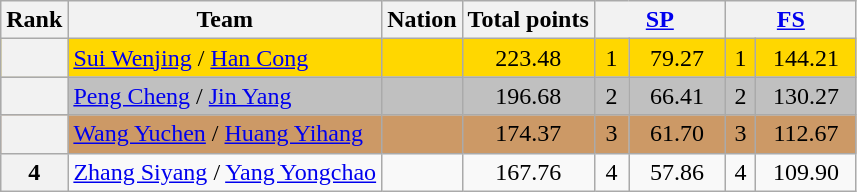<table class="wikitable sortable" style="text-align:left">
<tr>
<th scope="col">Rank</th>
<th scope="col">Team</th>
<th scope="col">Nation</th>
<th scope="col">Total points</th>
<th scope="col" colspan="2" width="80px"><a href='#'>SP</a></th>
<th scope="col" colspan="2" width="80px"><a href='#'>FS</a></th>
</tr>
<tr bgcolor="gold">
<th scope="row"></th>
<td><a href='#'>Sui Wenjing</a> / <a href='#'>Han Cong</a></td>
<td></td>
<td align="center">223.48</td>
<td align="center">1</td>
<td align="center">79.27</td>
<td align="center">1</td>
<td align="center">144.21</td>
</tr>
<tr bgcolor="silver">
<th scope="row"></th>
<td><a href='#'>Peng Cheng</a> / <a href='#'>Jin Yang</a></td>
<td></td>
<td align="center">196.68</td>
<td align="center">2</td>
<td align="center">66.41</td>
<td align="center">2</td>
<td align="center">130.27</td>
</tr>
<tr bgcolor="cc9966">
<th scope="row"></th>
<td><a href='#'>Wang Yuchen</a> / <a href='#'>Huang Yihang</a></td>
<td></td>
<td align="center">174.37</td>
<td align="center">3</td>
<td align="center">61.70</td>
<td align="center">3</td>
<td align="center">112.67</td>
</tr>
<tr>
<th scope="row">4</th>
<td><a href='#'>Zhang Siyang</a> / <a href='#'>Yang Yongchao</a></td>
<td></td>
<td align="center">167.76</td>
<td align="center">4</td>
<td align="center">57.86</td>
<td align="center">4</td>
<td align="center">109.90</td>
</tr>
</table>
